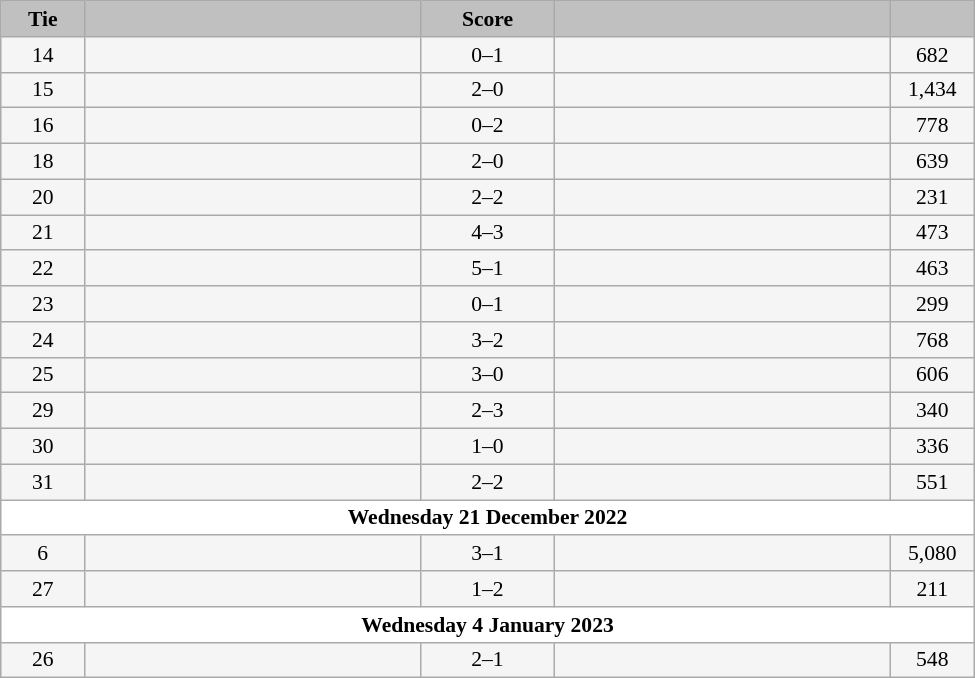<table class="wikitable" style="width: 650px; background:WhiteSmoke; text-align:center; font-size:90%">
<tr>
<td scope="col" style="width:  7.50%; background:silver;"><strong>Tie</strong></td>
<td scope="col" style="width: 30.00%; background:silver;"></td>
<td scope="col" style="width: 12.00%; background:silver;"><strong>Score</strong></td>
<td scope="col" style="width: 30.00%; background:silver;"></td>
<td scope="col" style="width:  7.50%; background:silver;"></td>
</tr>
<tr>
<td>14</td>
<td></td>
<td>0–1</td>
<td></td>
<td>682 </td>
</tr>
<tr>
<td>15</td>
<td></td>
<td>2–0</td>
<td></td>
<td>1,434 </td>
</tr>
<tr>
<td>16</td>
<td></td>
<td>0–2</td>
<td></td>
<td>778 </td>
</tr>
<tr>
<td>18</td>
<td></td>
<td>2–0</td>
<td></td>
<td>639 </td>
</tr>
<tr>
<td>20</td>
<td></td>
<td>2–2 </td>
<td></td>
<td>231 </td>
</tr>
<tr>
<td>21</td>
<td></td>
<td>4–3</td>
<td></td>
<td>473 </td>
</tr>
<tr>
<td>22</td>
<td></td>
<td>5–1</td>
<td></td>
<td>463 </td>
</tr>
<tr>
<td>23</td>
<td></td>
<td>0–1</td>
<td></td>
<td>299 </td>
</tr>
<tr>
<td>24</td>
<td></td>
<td>3–2</td>
<td></td>
<td>768 </td>
</tr>
<tr>
<td>25</td>
<td></td>
<td>3–0</td>
<td></td>
<td>606 </td>
</tr>
<tr>
<td>29</td>
<td></td>
<td>2–3</td>
<td></td>
<td>340 </td>
</tr>
<tr>
<td>30</td>
<td></td>
<td>1–0</td>
<td></td>
<td>336 </td>
</tr>
<tr>
<td>31</td>
<td></td>
<td>2–2 </td>
<td></td>
<td>551 </td>
</tr>
<tr>
<td colspan="5" style= background:White><strong>Wednesday 21 December 2022</strong></td>
</tr>
<tr>
<td>6</td>
<td></td>
<td>3–1</td>
<td></td>
<td>5,080</td>
</tr>
<tr>
<td>27</td>
<td></td>
<td>1–2</td>
<td></td>
<td>211</td>
</tr>
<tr>
<td colspan="5" style= background:White><strong>Wednesday 4 January 2023</strong></td>
</tr>
<tr>
<td>26</td>
<td></td>
<td>2–1</td>
<td></td>
<td>548 </td>
</tr>
</table>
